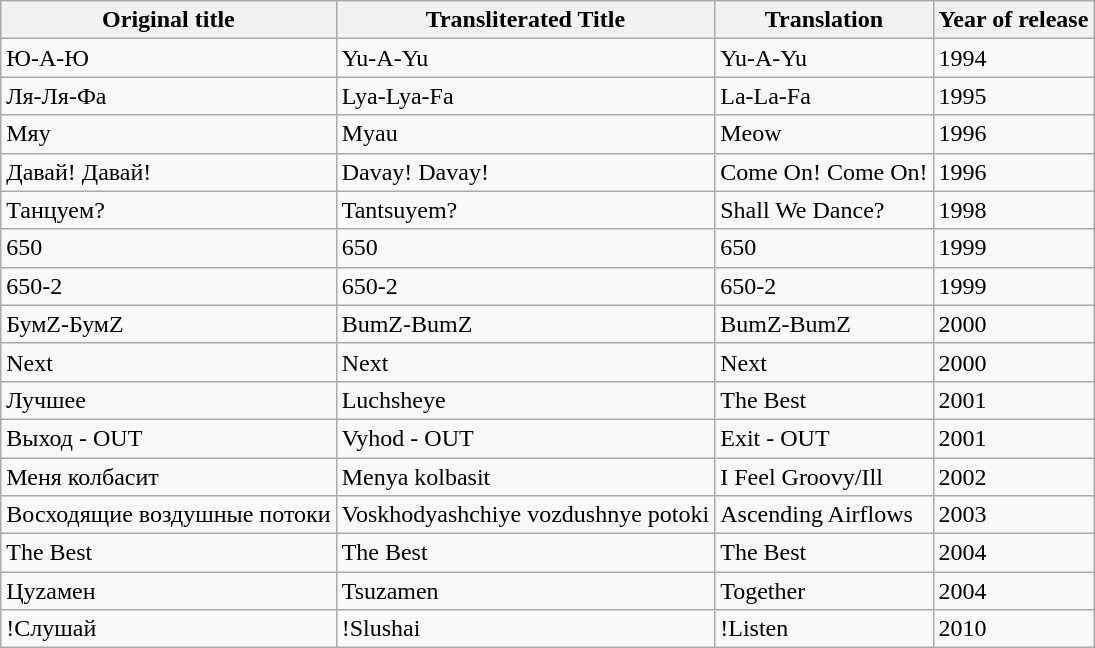<table class="wikitable">
<tr>
<th>Original title</th>
<th>Transliterated Title</th>
<th>Translation</th>
<th>Year of release</th>
</tr>
<tr>
<td>Ю-А-Ю</td>
<td>Yu-A-Yu</td>
<td>Yu-A-Yu</td>
<td>1994</td>
</tr>
<tr>
<td>Ля-Ля-Фа</td>
<td>Lya-Lya-Fa</td>
<td>La-La-Fa</td>
<td>1995</td>
</tr>
<tr>
<td>Мяу</td>
<td>Myau</td>
<td>Meow</td>
<td>1996</td>
</tr>
<tr>
<td>Давай! Давай!</td>
<td>Davay! Davay!</td>
<td>Come On! Come On!</td>
<td>1996</td>
</tr>
<tr>
<td>Танцуем?</td>
<td>Tantsuyem?</td>
<td>Shall We Dance?</td>
<td>1998</td>
</tr>
<tr>
<td>650</td>
<td>650</td>
<td>650</td>
<td>1999</td>
</tr>
<tr>
<td>650-2</td>
<td>650-2</td>
<td>650-2</td>
<td>1999</td>
</tr>
<tr>
<td>БумZ-БумZ</td>
<td>BumZ-BumZ</td>
<td>BumZ-BumZ</td>
<td>2000</td>
</tr>
<tr>
<td>Next</td>
<td>Next</td>
<td>Next</td>
<td>2000</td>
</tr>
<tr>
<td>Лучшее</td>
<td>Luchsheye</td>
<td>The Best</td>
<td>2001</td>
</tr>
<tr>
<td>Выход - OUT</td>
<td>Vyhod - OUT</td>
<td>Exit - OUT</td>
<td>2001</td>
</tr>
<tr>
<td>Меня колбасит</td>
<td>Menya kolbasit</td>
<td>I Feel Groovy/Ill</td>
<td>2002</td>
</tr>
<tr>
<td>Восходящие воздушные потоки</td>
<td>Voskhodyashchiye vozdushnye potoki</td>
<td>Ascending Airflows</td>
<td>2003</td>
</tr>
<tr>
<td>The Best</td>
<td>The Best</td>
<td>The Best</td>
<td>2004</td>
</tr>
<tr>
<td>Цyzамен</td>
<td>Tsuzamen</td>
<td>Together</td>
<td>2004</td>
</tr>
<tr>
<td>!Слушай</td>
<td>!Slushai</td>
<td>!Listen</td>
<td>2010</td>
</tr>
</table>
